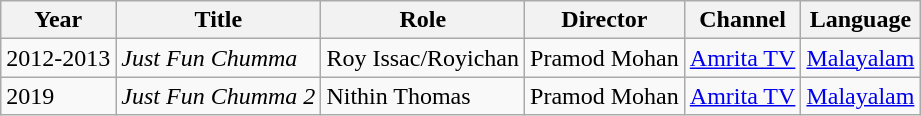<table class="wikitable">
<tr>
<th>Year</th>
<th>Title</th>
<th>Role</th>
<th>Director</th>
<th>Channel</th>
<th>Language</th>
</tr>
<tr>
<td>2012-2013</td>
<td><em>Just Fun Chumma</em></td>
<td>Roy Issac/Royichan</td>
<td>Pramod Mohan</td>
<td><a href='#'>Amrita TV</a></td>
<td><a href='#'>Malayalam</a></td>
</tr>
<tr>
<td>2019</td>
<td><em>Just Fun Chumma 2</em></td>
<td>Nithin Thomas</td>
<td>Pramod Mohan</td>
<td><a href='#'>Amrita TV</a></td>
<td><a href='#'>Malayalam</a></td>
</tr>
</table>
